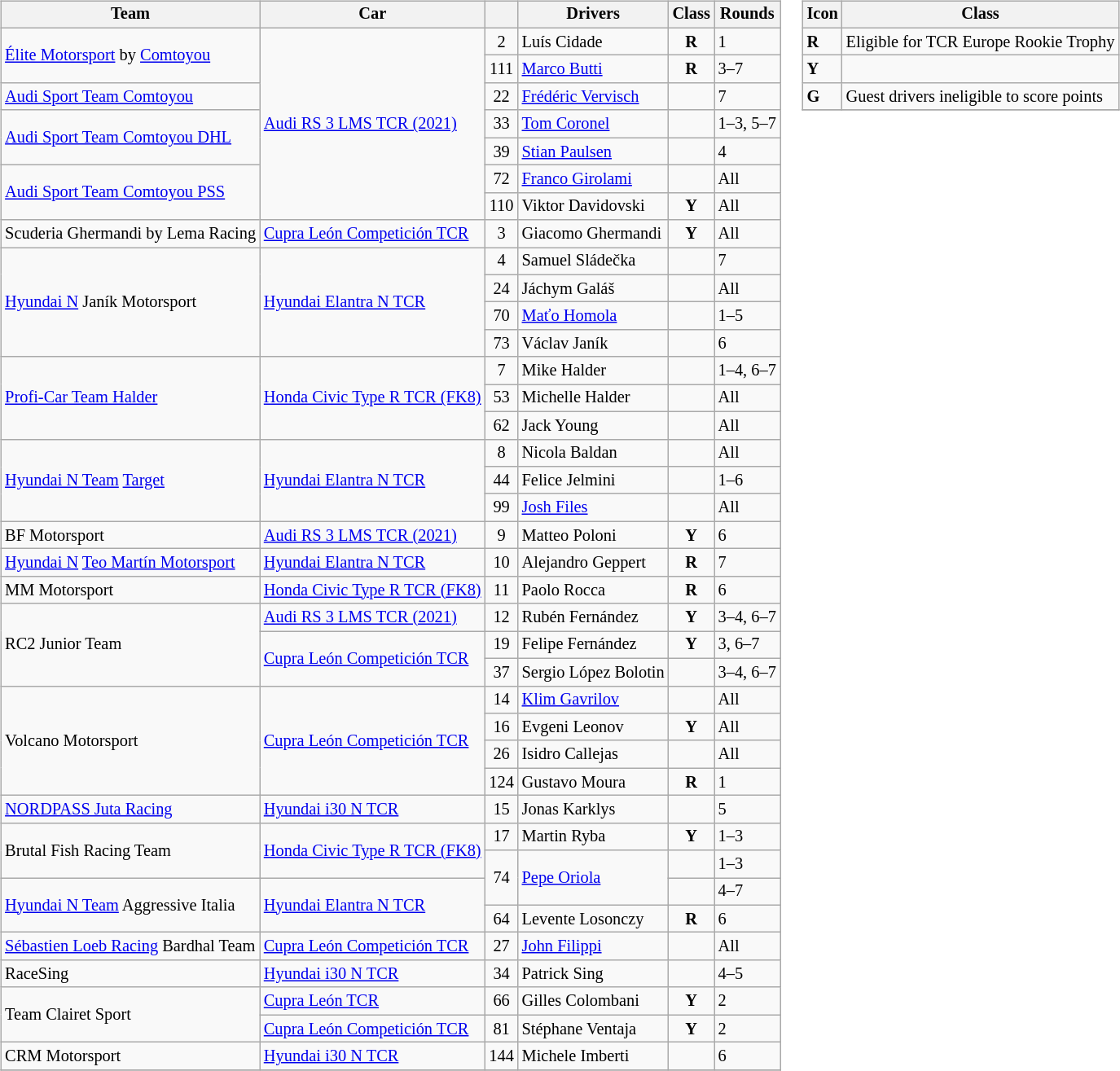<table>
<tr>
<td><br><table class="wikitable" style="font-size: 85%;">
<tr>
<th>Team</th>
<th>Car</th>
<th></th>
<th>Drivers</th>
<th>Class</th>
<th>Rounds</th>
</tr>
<tr>
<td rowspan="2"> <a href='#'>Élite Motorsport</a> by <a href='#'>Comtoyou</a></td>
<td rowspan="7"><a href='#'>Audi RS 3 LMS TCR (2021)</a></td>
<td align=center>2</td>
<td> Luís Cidade</td>
<td align=center><strong><span>R</span></strong></td>
<td>1</td>
</tr>
<tr>
<td align=center>111</td>
<td> <a href='#'>Marco Butti</a></td>
<td align=center><strong><span>R</span></strong></td>
<td>3–7</td>
</tr>
<tr>
<td> <a href='#'>Audi Sport Team Comtoyou</a></td>
<td align=center>22</td>
<td> <a href='#'>Frédéric Vervisch</a></td>
<td align="center"></td>
<td>7</td>
</tr>
<tr>
<td rowspan="2"> <a href='#'>Audi Sport Team Comtoyou DHL</a></td>
<td align=center>33</td>
<td> <a href='#'>Tom Coronel</a></td>
<td align=center></td>
<td>1–3, 5–7</td>
</tr>
<tr>
<td align=center>39</td>
<td> <a href='#'>Stian Paulsen</a></td>
<td align=center></td>
<td>4</td>
</tr>
<tr>
<td rowspan="2"> <a href='#'>Audi Sport Team Comtoyou PSS</a></td>
<td align=center>72</td>
<td> <a href='#'>Franco Girolami</a></td>
<td align=center></td>
<td>All</td>
</tr>
<tr>
<td align=center>110</td>
<td> Viktor Davidovski</td>
<td align=center><strong><span>Y</span></strong></td>
<td>All</td>
</tr>
<tr>
<td> Scuderia Ghermandi by Lema Racing</td>
<td><a href='#'>Cupra León Competición TCR</a></td>
<td align="center">3</td>
<td> Giacomo Ghermandi</td>
<td align=center><strong><span>Y</span></strong></td>
<td>All</td>
</tr>
<tr>
<td rowspan="4"> <a href='#'>Hyundai N</a> Janík Motorsport</td>
<td rowspan="4"><a href='#'>Hyundai Elantra N TCR</a></td>
<td align=center>4</td>
<td> Samuel Sládečka</td>
<td></td>
<td>7</td>
</tr>
<tr>
<td align="center">24</td>
<td> Jáchym Galáš</td>
<td align="center"></td>
<td>All</td>
</tr>
<tr>
<td align="center">70</td>
<td> <a href='#'>Maťo Homola</a></td>
<td align="center"></td>
<td>1–5</td>
</tr>
<tr>
<td align="center">73</td>
<td> Václav Janík</td>
<td></td>
<td>6</td>
</tr>
<tr>
<td rowspan="3"> <a href='#'>Profi-Car Team Halder</a></td>
<td rowspan="3"><a href='#'>Honda Civic Type R TCR (FK8)</a></td>
<td align="center">7</td>
<td> Mike Halder</td>
<td></td>
<td>1–4, 6–7</td>
</tr>
<tr>
<td align="center">53</td>
<td> Michelle Halder</td>
<td></td>
<td>All</td>
</tr>
<tr>
<td align="center">62</td>
<td> Jack Young</td>
<td></td>
<td>All</td>
</tr>
<tr>
<td rowspan="3"> <a href='#'>Hyundai N Team</a> <a href='#'>Target</a></td>
<td rowspan="3"><a href='#'>Hyundai Elantra N TCR</a></td>
<td align="center">8</td>
<td> Nicola Baldan</td>
<td></td>
<td>All</td>
</tr>
<tr>
<td align="center">44</td>
<td> Felice Jelmini</td>
<td></td>
<td>1–6</td>
</tr>
<tr>
<td align="center">99</td>
<td> <a href='#'>Josh Files</a></td>
<td></td>
<td>All</td>
</tr>
<tr>
<td> BF Motorsport</td>
<td><a href='#'>Audi RS 3 LMS TCR (2021)</a></td>
<td align="center">9</td>
<td> Matteo Poloni</td>
<td align="center"><strong><span>Y</span></strong></td>
<td>6</td>
</tr>
<tr>
<td> <a href='#'>Hyundai N</a> <a href='#'>Teo Martín Motorsport</a></td>
<td><a href='#'>Hyundai Elantra N TCR</a></td>
<td align="center">10</td>
<td> Alejandro Geppert</td>
<td align="center"><strong><span>R</span></strong></td>
<td>7</td>
</tr>
<tr>
<td> MM Motorsport</td>
<td><a href='#'>Honda Civic Type R TCR (FK8)</a></td>
<td align="center">11</td>
<td> Paolo Rocca</td>
<td align="center"><strong><span>R</span></strong></td>
<td>6</td>
</tr>
<tr>
<td rowspan="3"> RC2 Junior Team</td>
<td><a href='#'>Audi RS 3 LMS TCR (2021)</a></td>
<td align="center">12</td>
<td> Rubén Fernández</td>
<td align="center"><strong><span>Y</span></strong></td>
<td>3–4, 6–7</td>
</tr>
<tr>
<td rowspan="2"><a href='#'>Cupra León Competición TCR</a></td>
<td align="center">19</td>
<td> Felipe Fernández</td>
<td align="center"><strong><span>Y</span></strong></td>
<td>3, 6–7</td>
</tr>
<tr>
<td align="center">37</td>
<td> Sergio López Bolotin</td>
<td></td>
<td>3–4, 6–7</td>
</tr>
<tr>
<td rowspan="4"> Volcano Motorsport</td>
<td rowspan="4"><a href='#'>Cupra León Competición TCR</a></td>
<td align="center">14</td>
<td><a href='#'>Klim Gavrilov</a></td>
<td></td>
<td>All</td>
</tr>
<tr>
<td align="center">16</td>
<td>Evgeni Leonov</td>
<td align="center"><strong><span>Y</span></strong></td>
<td>All</td>
</tr>
<tr>
<td align="center">26</td>
<td> Isidro Callejas</td>
<td></td>
<td>All</td>
</tr>
<tr>
<td align="center">124</td>
<td> Gustavo Moura</td>
<td align="center"><strong><span>R</span></strong></td>
<td>1</td>
</tr>
<tr>
<td> <a href='#'>NORDPASS Juta Racing</a></td>
<td><a href='#'>Hyundai i30 N TCR</a></td>
<td align="center">15</td>
<td> Jonas Karklys</td>
<td></td>
<td>5</td>
</tr>
<tr>
<td rowspan="2"> Brutal Fish Racing Team</td>
<td rowspan="2"><a href='#'>Honda Civic Type R TCR (FK8)</a></td>
<td align="center">17</td>
<td> Martin Ryba</td>
<td align="center"><strong><span>Y</span></strong></td>
<td>1–3</td>
</tr>
<tr>
<td rowspan="2" align="center">74</td>
<td rowspan="2"> <a href='#'>Pepe Oriola</a></td>
<td></td>
<td>1–3</td>
</tr>
<tr>
<td rowspan="2"> <a href='#'>Hyundai N Team</a> Aggressive Italia</td>
<td rowspan="2"><a href='#'>Hyundai Elantra N TCR</a></td>
<td></td>
<td>4–7</td>
</tr>
<tr>
<td align="center">64</td>
<td> Levente Losonczy</td>
<td align="center"><strong><span>R</span></strong></td>
<td>6</td>
</tr>
<tr>
<td> <a href='#'>Sébastien Loeb Racing</a> Bardhal Team</td>
<td><a href='#'>Cupra León Competición TCR</a></td>
<td align="center">27</td>
<td> <a href='#'>John Filippi</a></td>
<td align="center"></td>
<td>All</td>
</tr>
<tr>
<td> RaceSing</td>
<td><a href='#'>Hyundai i30 N TCR</a></td>
<td align="center">34</td>
<td> Patrick Sing</td>
<td></td>
<td>4–5</td>
</tr>
<tr>
<td rowspan="2"> Team Clairet Sport</td>
<td><a href='#'>Cupra León TCR</a></td>
<td align="center">66</td>
<td> Gilles Colombani</td>
<td align=center><strong><span>Y</span></strong></td>
<td>2</td>
</tr>
<tr>
<td><a href='#'>Cupra León Competición TCR</a></td>
<td align="center">81</td>
<td> Stéphane Ventaja</td>
<td align=center><strong><span>Y</span></strong></td>
<td>2</td>
</tr>
<tr>
<td> CRM Motorsport</td>
<td><a href='#'>Hyundai i30 N TCR</a></td>
<td align="center">144</td>
<td> Michele Imberti</td>
<td></td>
<td>6</td>
</tr>
<tr>
</tr>
</table>
</td>
<td valign=top><br><table class="wikitable" style="font-size: 85%;">
<tr>
<th>Icon</th>
<th>Class</th>
</tr>
<tr>
<td><strong><span>R</span></strong></td>
<td>Eligible for TCR Europe Rookie Trophy</td>
</tr>
<tr>
<td><strong><span>Y</span></strong></td>
<td></td>
</tr>
<tr>
<td><strong><span>G</span></strong></td>
<td>Guest drivers ineligible to score points</td>
</tr>
<tr>
</tr>
</table>
</td>
</tr>
</table>
